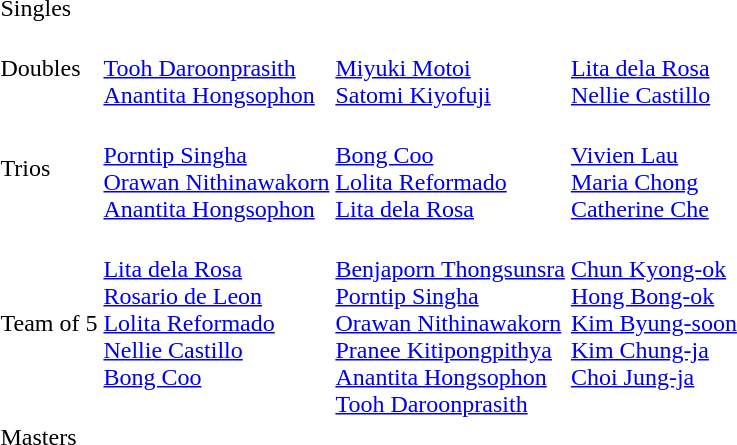<table>
<tr>
<td>Singles</td>
<td></td>
<td></td>
<td></td>
</tr>
<tr>
<td>Doubles</td>
<td><br><a href='#'>Tooh Daroonprasith</a><br><a href='#'>Anantita Hongsophon</a></td>
<td><br><a href='#'>Miyuki Motoi</a><br><a href='#'>Satomi Kiyofuji</a></td>
<td><br><a href='#'>Lita dela Rosa</a><br><a href='#'>Nellie Castillo</a></td>
</tr>
<tr>
<td>Trios</td>
<td><br><a href='#'>Porntip Singha</a><br><a href='#'>Orawan Nithinawakorn</a><br><a href='#'>Anantita Hongsophon</a></td>
<td><br><a href='#'>Bong Coo</a><br><a href='#'>Lolita Reformado</a><br><a href='#'>Lita dela Rosa</a></td>
<td><br><a href='#'>Vivien Lau</a><br><a href='#'>Maria Chong</a><br><a href='#'>Catherine Che</a></td>
</tr>
<tr>
<td>Team of 5</td>
<td valign=top><br><a href='#'>Lita dela Rosa</a><br><a href='#'>Rosario de Leon</a><br><a href='#'>Lolita Reformado</a><br><a href='#'>Nellie Castillo</a><br><a href='#'>Bong Coo</a></td>
<td><br><a href='#'>Benjaporn Thongsunsra</a><br><a href='#'>Porntip Singha</a><br><a href='#'>Orawan Nithinawakorn</a><br><a href='#'>Pranee Kitipongpithya</a><br><a href='#'>Anantita Hongsophon</a><br><a href='#'>Tooh Daroonprasith</a></td>
<td valign=top><br><a href='#'>Chun Kyong-ok</a><br><a href='#'>Hong Bong-ok</a><br><a href='#'>Kim Byung-soon</a><br><a href='#'>Kim Chung-ja</a><br><a href='#'>Choi Jung-ja</a></td>
</tr>
<tr>
<td>Masters</td>
<td></td>
<td></td>
<td></td>
</tr>
</table>
